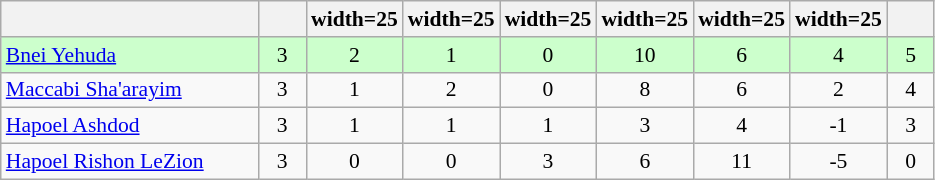<table class="wikitable" style="text-align: center; font-size: 90%;">
<tr>
<th width=165></th>
<th width=25></th>
<th>width=25</th>
<th>width=25</th>
<th>width=25</th>
<th>width=25</th>
<th>width=25</th>
<th>width=25</th>
<th width=25></th>
</tr>
<tr bgcolor="#ccffcc">
<td align="left"><a href='#'>Bnei Yehuda</a></td>
<td>3</td>
<td>2</td>
<td>1</td>
<td>0</td>
<td>10</td>
<td>6</td>
<td>4</td>
<td>5</td>
</tr>
<tr>
<td align="left"><a href='#'>Maccabi Sha'arayim</a></td>
<td>3</td>
<td>1</td>
<td>2</td>
<td>0</td>
<td>8</td>
<td>6</td>
<td>2</td>
<td>4</td>
</tr>
<tr>
<td align="left"><a href='#'>Hapoel Ashdod</a></td>
<td>3</td>
<td>1</td>
<td>1</td>
<td>1</td>
<td>3</td>
<td>4</td>
<td>-1</td>
<td>3</td>
</tr>
<tr>
<td align="left"><a href='#'>Hapoel Rishon LeZion</a></td>
<td>3</td>
<td>0</td>
<td>0</td>
<td>3</td>
<td>6</td>
<td>11</td>
<td>-5</td>
<td>0</td>
</tr>
</table>
